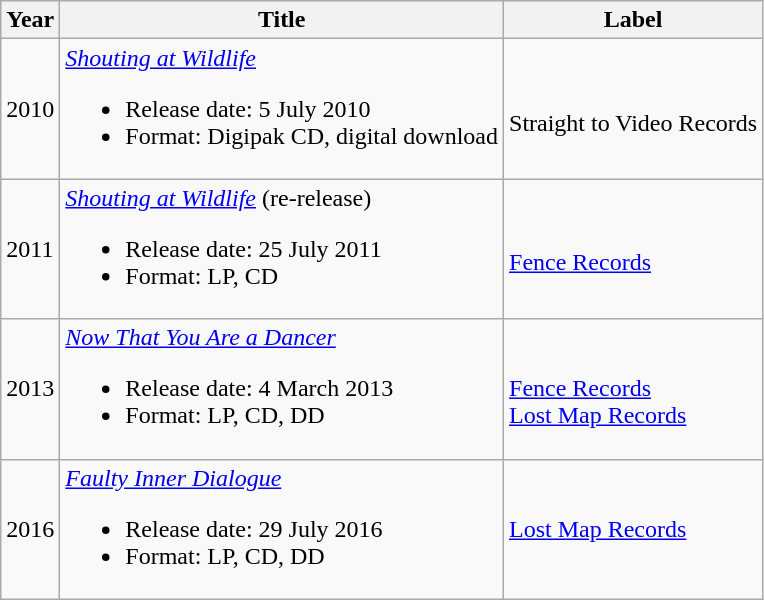<table class="wikitable">
<tr>
<th>Year</th>
<th>Title</th>
<th>Label</th>
</tr>
<tr>
<td>2010</td>
<td><em><a href='#'>Shouting at Wildlife</a></em><br><ul><li>Release date: 5 July 2010</li><li>Format: Digipak CD, digital download</li></ul></td>
<td><br>Straight to Video Records</td>
</tr>
<tr>
<td>2011</td>
<td><em><a href='#'>Shouting at Wildlife</a></em> (re-release)<br><ul><li>Release date: 25 July 2011</li><li>Format: LP, CD</li></ul></td>
<td><br><a href='#'>Fence Records</a></td>
</tr>
<tr>
<td>2013</td>
<td><em><a href='#'>Now That You Are a Dancer</a></em><br><ul><li>Release date: 4 March 2013</li><li>Format: LP, CD, DD</li></ul></td>
<td><br><a href='#'>Fence Records</a><br>
<a href='#'>Lost Map Records</a></td>
</tr>
<tr>
<td>2016</td>
<td><em><a href='#'>Faulty Inner Dialogue</a></em><br><ul><li>Release date: 29 July 2016</li><li>Format: LP, CD, DD</li></ul></td>
<td><a href='#'>Lost Map Records</a></td>
</tr>
</table>
